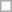<table class=wikitable>
<tr>
<td> </td>
</tr>
</table>
